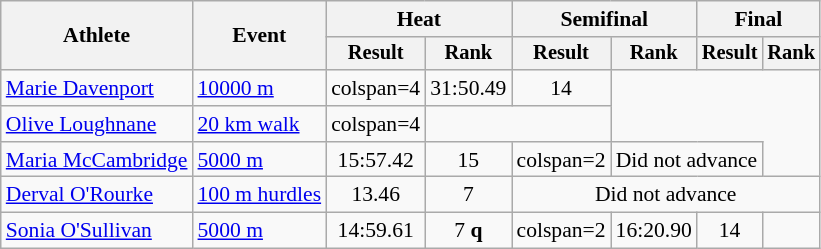<table class=wikitable style="font-size:90%">
<tr>
<th rowspan="2">Athlete</th>
<th rowspan="2">Event</th>
<th colspan="2">Heat</th>
<th colspan="2">Semifinal</th>
<th colspan="2">Final</th>
</tr>
<tr style="font-size:95%">
<th>Result</th>
<th>Rank</th>
<th>Result</th>
<th>Rank</th>
<th>Result</th>
<th>Rank</th>
</tr>
<tr align=center>
<td align=left><a href='#'>Marie Davenport</a></td>
<td align=left><a href='#'>10000 m</a></td>
<td>colspan=4 </td>
<td>31:50.49</td>
<td>14</td>
</tr>
<tr align=center>
<td align=left><a href='#'>Olive Loughnane</a></td>
<td align=left><a href='#'>20 km walk</a></td>
<td>colspan=4 </td>
<td colspan=2></td>
</tr>
<tr align=center>
<td align=left><a href='#'>Maria McCambridge</a></td>
<td align=left><a href='#'>5000 m</a></td>
<td>15:57.42</td>
<td>15</td>
<td>colspan=2 </td>
<td colspan=2>Did not advance</td>
</tr>
<tr align=center>
<td align=left><a href='#'>Derval O'Rourke</a></td>
<td align=left><a href='#'>100 m hurdles</a></td>
<td>13.46</td>
<td>7</td>
<td colspan=4>Did not advance</td>
</tr>
<tr align=center>
<td align=left><a href='#'>Sonia O'Sullivan</a></td>
<td align=left><a href='#'>5000 m</a></td>
<td>14:59.61</td>
<td>7 <strong>q</strong></td>
<td>colspan=2 </td>
<td>16:20.90</td>
<td>14</td>
</tr>
</table>
